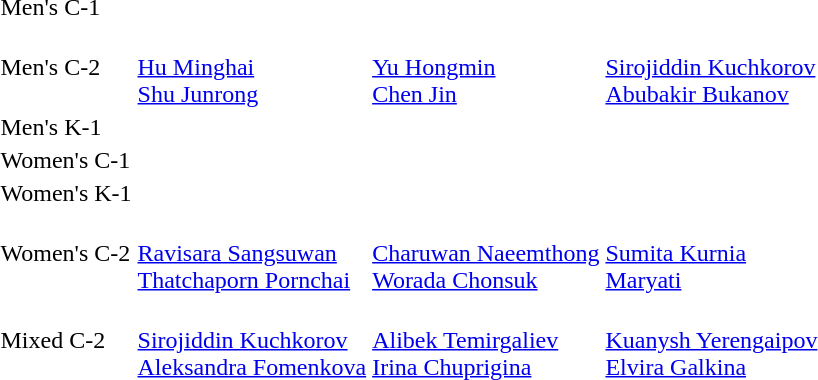<table>
<tr>
<td>Men's C-1</td>
<td></td>
<td></td>
<td></td>
</tr>
<tr>
<td>Men's C-2</td>
<td><br><a href='#'>Hu Minghai</a><br><a href='#'>Shu Junrong</a></td>
<td><br><a href='#'>Yu Hongmin</a><br><a href='#'>Chen Jin</a></td>
<td><br><a href='#'>Sirojiddin Kuchkorov</a><br><a href='#'>Abubakir Bukanov</a></td>
</tr>
<tr>
<td>Men's K-1</td>
<td></td>
<td></td>
<td></td>
</tr>
<tr>
<td>Women's C-1</td>
<td></td>
<td></td>
<td></td>
</tr>
<tr>
<td>Women's K-1</td>
<td></td>
<td></td>
<td></td>
</tr>
<tr>
<td>Women's C-2</td>
<td><br><a href='#'>Ravisara Sangsuwan</a><br><a href='#'>Thatchaporn Pornchai</a></td>
<td><br><a href='#'>Charuwan Naeemthong</a><br><a href='#'>Worada Chonsuk</a></td>
<td><br><a href='#'>Sumita Kurnia</a><br><a href='#'>Maryati</a></td>
</tr>
<tr>
<td>Mixed C-2</td>
<td><br><a href='#'>Sirojiddin Kuchkorov</a><br><a href='#'>Aleksandra Fomenkova</a></td>
<td><br><a href='#'>Alibek Temirgaliev</a><br><a href='#'>Irina Chuprigina</a></td>
<td><br><a href='#'>Kuanysh Yerengaipov</a><br><a href='#'>Elvira Galkina</a></td>
</tr>
</table>
